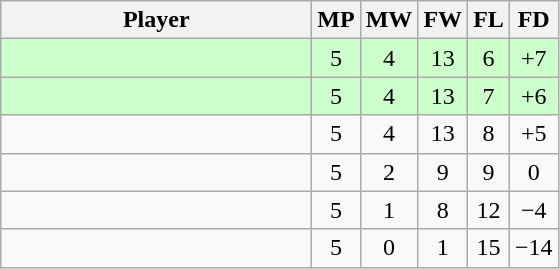<table class="wikitable" style="text-align: center;">
<tr>
<th width=200>Player</th>
<th width=20>MP</th>
<th width=20>MW</th>
<th width=20>FW</th>
<th width=20>FL</th>
<th width=20>FD</th>
</tr>
<tr style="background:#ccffcc;">
<td style="text-align:left;"><strong></strong></td>
<td>5</td>
<td>4</td>
<td>13</td>
<td>6</td>
<td>+7</td>
</tr>
<tr style="background:#ccffcc;">
<td style="text-align:left;"><strong></strong></td>
<td>5</td>
<td>4</td>
<td>13</td>
<td>7</td>
<td>+6</td>
</tr>
<tr>
<td style="text-align:left;"></td>
<td>5</td>
<td>4</td>
<td>13</td>
<td>8</td>
<td>+5</td>
</tr>
<tr>
<td style="text-align:left;"></td>
<td>5</td>
<td>2</td>
<td>9</td>
<td>9</td>
<td>0</td>
</tr>
<tr>
<td style="text-align:left;"></td>
<td>5</td>
<td>1</td>
<td>8</td>
<td>12</td>
<td>−4</td>
</tr>
<tr>
<td style="text-align:left;"></td>
<td>5</td>
<td>0</td>
<td>1</td>
<td>15</td>
<td>−14</td>
</tr>
</table>
